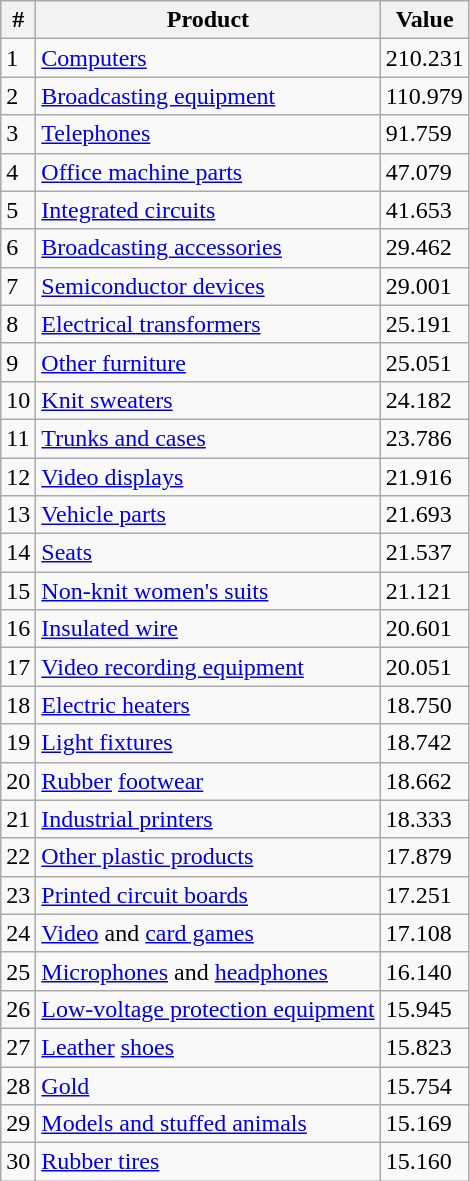<table class="wikitable sortable plainrowheads" ;">
<tr>
<th scope="col">#</th>
<th scope="col">Product</th>
<th scope="col">Value</th>
</tr>
<tr>
<td>1</td>
<td><a href='#'>Computers</a></td>
<td>210.231</td>
</tr>
<tr>
<td>2</td>
<td><a href='#'>Broadcasting equipment</a></td>
<td>110.979</td>
</tr>
<tr>
<td>3</td>
<td><a href='#'>Telephones</a></td>
<td>91.759</td>
</tr>
<tr>
<td>4</td>
<td><a href='#'>Office machine parts</a></td>
<td>47.079</td>
</tr>
<tr>
<td>5</td>
<td><a href='#'>Integrated circuits</a></td>
<td>41.653</td>
</tr>
<tr>
<td>6</td>
<td><a href='#'>Broadcasting accessories</a></td>
<td>29.462</td>
</tr>
<tr>
<td>7</td>
<td><a href='#'>Semiconductor devices</a></td>
<td>29.001</td>
</tr>
<tr>
<td>8</td>
<td><a href='#'>Electrical transformers</a></td>
<td>25.191</td>
</tr>
<tr>
<td>9</td>
<td><a href='#'>Other furniture</a></td>
<td>25.051</td>
</tr>
<tr>
<td>10</td>
<td><a href='#'>Knit sweaters</a></td>
<td>24.182</td>
</tr>
<tr>
<td>11</td>
<td><a href='#'>Trunks and cases</a></td>
<td>23.786</td>
</tr>
<tr>
<td>12</td>
<td><a href='#'>Video displays</a></td>
<td>21.916</td>
</tr>
<tr>
<td>13</td>
<td><a href='#'>Vehicle parts</a></td>
<td>21.693</td>
</tr>
<tr>
<td>14</td>
<td><a href='#'>Seats</a></td>
<td>21.537</td>
</tr>
<tr>
<td>15</td>
<td><a href='#'>Non-knit women's suits</a></td>
<td>21.121</td>
</tr>
<tr>
<td>16</td>
<td><a href='#'>Insulated wire</a></td>
<td>20.601</td>
</tr>
<tr>
<td>17</td>
<td><a href='#'>Video recording equipment</a></td>
<td>20.051</td>
</tr>
<tr>
<td>18</td>
<td><a href='#'>Electric heaters</a></td>
<td>18.750</td>
</tr>
<tr>
<td>19</td>
<td><a href='#'>Light fixtures</a></td>
<td>18.742</td>
</tr>
<tr>
<td>20</td>
<td><a href='#'>Rubber</a> <a href='#'>footwear</a></td>
<td>18.662</td>
</tr>
<tr>
<td>21</td>
<td><a href='#'>Industrial printers</a></td>
<td>18.333</td>
</tr>
<tr>
<td>22</td>
<td><a href='#'>Other plastic products</a></td>
<td>17.879</td>
</tr>
<tr>
<td>23</td>
<td><a href='#'>Printed circuit boards</a></td>
<td>17.251</td>
</tr>
<tr>
<td>24</td>
<td><a href='#'>Video</a> and <a href='#'>card games</a></td>
<td>17.108</td>
</tr>
<tr>
<td>25</td>
<td><a href='#'>Microphones</a> and <a href='#'>headphones</a></td>
<td>16.140</td>
</tr>
<tr>
<td>26</td>
<td><a href='#'>Low-voltage protection equipment</a></td>
<td>15.945</td>
</tr>
<tr>
<td>27</td>
<td><a href='#'>Leather</a> <a href='#'>shoes</a></td>
<td>15.823</td>
</tr>
<tr>
<td>28</td>
<td><a href='#'>Gold</a></td>
<td>15.754</td>
</tr>
<tr>
<td>29</td>
<td><a href='#'>Models and stuffed animals</a></td>
<td>15.169</td>
</tr>
<tr>
<td>30</td>
<td><a href='#'>Rubber tires</a></td>
<td>15.160</td>
</tr>
</table>
